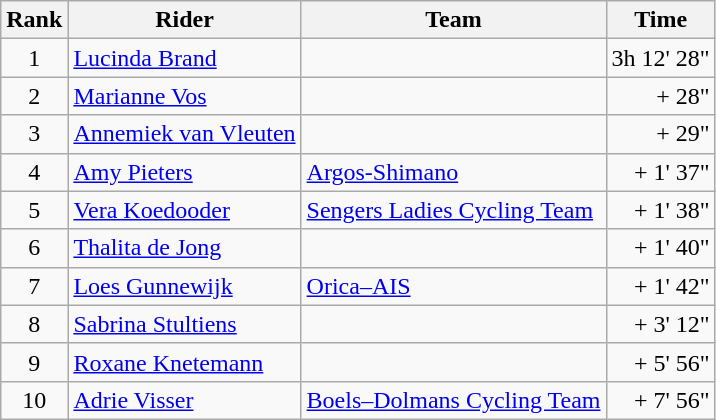<table class=wikitable>
<tr>
<th>Rank</th>
<th>Rider</th>
<th>Team</th>
<th>Time</th>
</tr>
<tr>
<td align=center>1</td>
<td><a href='#'>Lucinda Brand</a></td>
<td></td>
<td align=right>3h 12' 28"</td>
</tr>
<tr>
<td align=center>2</td>
<td><a href='#'>Marianne Vos</a></td>
<td></td>
<td align=right>+ 28"</td>
</tr>
<tr>
<td align=center>3</td>
<td><a href='#'>Annemiek van Vleuten</a></td>
<td></td>
<td align=right>+ 29"</td>
</tr>
<tr>
<td align=center>4</td>
<td><a href='#'>Amy Pieters</a></td>
<td><a href='#'>Argos-Shimano</a></td>
<td align=right>+ 1' 37"</td>
</tr>
<tr>
<td align=center>5</td>
<td><a href='#'>Vera Koedooder</a></td>
<td><a href='#'>Sengers Ladies Cycling Team</a></td>
<td align=right>+ 1' 38"</td>
</tr>
<tr>
<td align=center>6</td>
<td><a href='#'>Thalita de Jong</a></td>
<td></td>
<td align=right>+ 1' 40"</td>
</tr>
<tr>
<td align=center>7</td>
<td><a href='#'>Loes Gunnewijk</a></td>
<td><a href='#'>Orica–AIS</a></td>
<td align=right>+ 1' 42"</td>
</tr>
<tr>
<td align=center>8</td>
<td><a href='#'>Sabrina Stultiens</a></td>
<td></td>
<td align=right>+ 3' 12"</td>
</tr>
<tr>
<td align=center>9</td>
<td><a href='#'>Roxane Knetemann</a></td>
<td></td>
<td align=right>+ 5' 56"</td>
</tr>
<tr>
<td align=center>10</td>
<td><a href='#'>Adrie Visser</a></td>
<td><a href='#'>Boels–Dolmans Cycling Team</a></td>
<td align=right>+ 7' 56"</td>
</tr>
</table>
